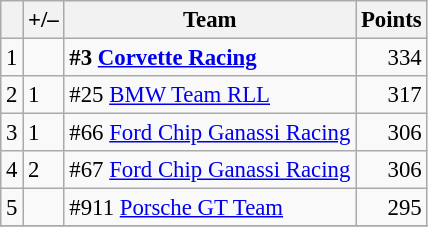<table class="wikitable" style="font-size: 95%;">
<tr>
<th scope="col"></th>
<th scope="col">+/–</th>
<th scope="col">Team</th>
<th scope="col">Points</th>
</tr>
<tr>
<td align=center>1</td>
<td align="left"></td>
<td><strong> #3 <a href='#'>Corvette Racing</a></strong></td>
<td align=right>334</td>
</tr>
<tr>
<td align=center>2</td>
<td align="left"> 1</td>
<td>  #25 <a href='#'>BMW Team RLL</a></td>
<td align=right>317</td>
</tr>
<tr>
<td align=center>3</td>
<td align="left"> 1</td>
<td> #66 <a href='#'>Ford Chip Ganassi Racing</a></td>
<td align=right>306</td>
</tr>
<tr>
<td align=center>4</td>
<td align="left"> 2</td>
<td> #67 <a href='#'>Ford Chip Ganassi Racing</a></td>
<td align=right>306</td>
</tr>
<tr>
<td align=center>5</td>
<td align="left"></td>
<td> #911 <a href='#'>Porsche GT Team</a></td>
<td align=right>295</td>
</tr>
<tr>
</tr>
</table>
